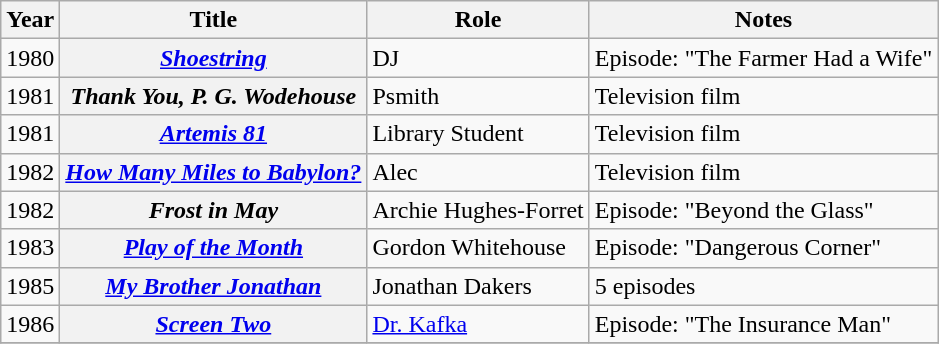<table class="wikitable sortable plainrowheaders unsortable">
<tr>
<th scope="col">Year</th>
<th scope="col">Title</th>
<th scope="col">Role</th>
<th scope="col" class="unsortable">Notes</th>
</tr>
<tr>
<td>1980</td>
<th scope="row"><em><a href='#'>Shoestring</a></em></th>
<td>DJ</td>
<td>Episode: "The Farmer Had a Wife"</td>
</tr>
<tr>
<td>1981</td>
<th scope="row"><em>Thank You, P. G. Wodehouse</em></th>
<td>Psmith</td>
<td>Television film</td>
</tr>
<tr>
<td>1981</td>
<th scope="row"><em><a href='#'>Artemis 81</a></em></th>
<td>Library Student</td>
<td>Television film</td>
</tr>
<tr>
<td>1982</td>
<th scope="row"><em><a href='#'>How Many Miles to Babylon?</a></em></th>
<td>Alec</td>
<td>Television film</td>
</tr>
<tr>
<td>1982</td>
<th scope="row"><em>Frost in May</em></th>
<td>Archie Hughes-Forret</td>
<td>Episode: "Beyond the Glass"</td>
</tr>
<tr>
<td>1983</td>
<th scope="row"><em><a href='#'>Play of the Month</a></em></th>
<td>Gordon Whitehouse</td>
<td>Episode: "Dangerous Corner"</td>
</tr>
<tr>
<td>1985</td>
<th scope="row"><em><a href='#'>My Brother Jonathan</a></em></th>
<td>Jonathan Dakers</td>
<td>5 episodes</td>
</tr>
<tr>
<td>1986</td>
<th scope="row"><em><a href='#'>Screen Two</a></em></th>
<td><a href='#'>Dr. Kafka</a></td>
<td>Episode: "The Insurance Man"</td>
</tr>
<tr>
</tr>
</table>
